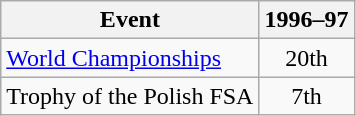<table class="wikitable" style="text-align:center">
<tr>
<th>Event</th>
<th>1996–97</th>
</tr>
<tr>
<td align=left><a href='#'>World Championships</a></td>
<td>20th</td>
</tr>
<tr>
<td align=left>Trophy of the Polish FSA</td>
<td>7th</td>
</tr>
</table>
